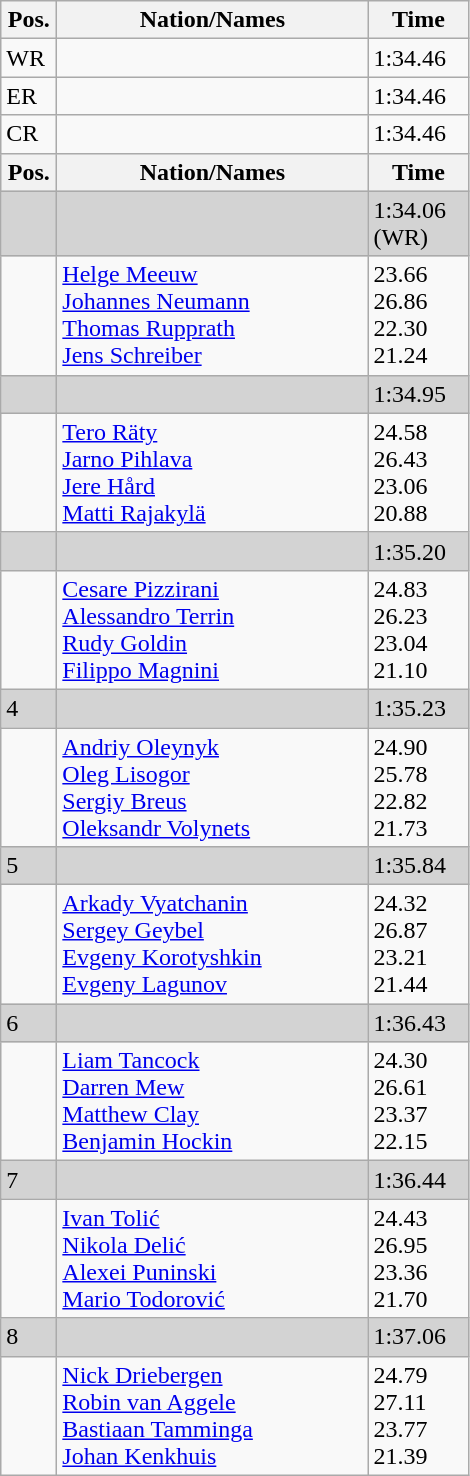<table class=wikitable>
<tr>
<th width="30">Pos.</th>
<th width="200">Nation/Names</th>
<th width="60">Time</th>
</tr>
<tr>
<td>WR</td>
<td></td>
<td>1:34.46</td>
</tr>
<tr>
<td>ER</td>
<td></td>
<td>1:34.46</td>
</tr>
<tr>
<td>CR</td>
<td></td>
<td>1:34.46</td>
</tr>
<tr>
<th>Pos.</th>
<th>Nation/Names</th>
<th>Time</th>
</tr>
<tr bgcolor="lightgrey">
<td></td>
<td></td>
<td>1:34.06 (WR)</td>
</tr>
<tr>
<td></td>
<td><a href='#'>Helge Meeuw</a><br> <a href='#'>Johannes Neumann</a><br> <a href='#'>Thomas Rupprath</a><br> <a href='#'>Jens Schreiber</a></td>
<td>23.66<br> 26.86<br> 22.30<br> 21.24</td>
</tr>
<tr bgcolor="lightgrey">
<td></td>
<td></td>
<td>1:34.95</td>
</tr>
<tr>
<td></td>
<td><a href='#'>Tero Räty</a><br> <a href='#'>Jarno Pihlava</a><br> <a href='#'>Jere Hård</a><br> <a href='#'>Matti Rajakylä</a></td>
<td>24.58<br> 26.43<br> 23.06<br> 20.88</td>
</tr>
<tr bgcolor="lightgrey">
<td></td>
<td></td>
<td>1:35.20</td>
</tr>
<tr>
<td></td>
<td><a href='#'>Cesare Pizzirani</a><br> <a href='#'>Alessandro Terrin</a><br> <a href='#'>Rudy Goldin</a><br> <a href='#'>Filippo Magnini</a></td>
<td>24.83<br> 26.23<br> 23.04<br> 21.10</td>
</tr>
<tr bgcolor="lightgrey">
<td>4</td>
<td></td>
<td>1:35.23</td>
</tr>
<tr>
<td></td>
<td><a href='#'>Andriy Oleynyk</a><br> <a href='#'>Oleg Lisogor</a><br> <a href='#'>Sergiy Breus</a><br> <a href='#'>Oleksandr Volynets</a></td>
<td>24.90<br> 25.78<br> 22.82<br> 21.73</td>
</tr>
<tr bgcolor="lightgrey">
<td>5</td>
<td></td>
<td>1:35.84</td>
</tr>
<tr>
<td></td>
<td><a href='#'>Arkady Vyatchanin</a><br> <a href='#'>Sergey Geybel</a><br> <a href='#'>Evgeny Korotyshkin</a><br> <a href='#'>Evgeny Lagunov</a></td>
<td>24.32<br> 26.87<br> 23.21<br> 21.44</td>
</tr>
<tr bgcolor="lightgrey">
<td>6</td>
<td></td>
<td>1:36.43</td>
</tr>
<tr>
<td></td>
<td><a href='#'>Liam Tancock</a><br> <a href='#'>Darren Mew</a><br> <a href='#'>Matthew Clay</a><br> <a href='#'>Benjamin Hockin</a></td>
<td>24.30<br> 26.61<br> 23.37<br> 22.15</td>
</tr>
<tr bgcolor="lightgrey">
<td>7</td>
<td></td>
<td>1:36.44</td>
</tr>
<tr>
<td></td>
<td><a href='#'>Ivan Tolić</a><br> <a href='#'>Nikola Delić</a><br> <a href='#'>Alexei Puninski</a><br> <a href='#'>Mario Todorović</a></td>
<td>24.43<br> 26.95<br> 23.36<br> 21.70</td>
</tr>
<tr bgcolor="lightgrey">
<td>8</td>
<td></td>
<td>1:37.06</td>
</tr>
<tr>
<td></td>
<td><a href='#'>Nick Driebergen</a><br> <a href='#'>Robin van Aggele</a><br> <a href='#'>Bastiaan Tamminga</a><br> <a href='#'>Johan Kenkhuis</a></td>
<td>24.79<br> 27.11<br> 23.77<br> 21.39</td>
</tr>
</table>
